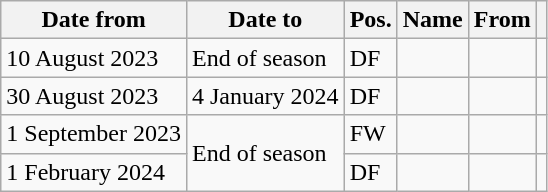<table class="wikitable">
<tr>
<th>Date from</th>
<th>Date to</th>
<th>Pos.</th>
<th>Name</th>
<th>From</th>
<th></th>
</tr>
<tr>
<td>10 August 2023</td>
<td>End of season</td>
<td>DF</td>
<td></td>
<td></td>
<td></td>
</tr>
<tr>
<td>30 August 2023</td>
<td>4 January 2024</td>
<td>DF</td>
<td></td>
<td></td>
<td></td>
</tr>
<tr>
<td>1 September 2023</td>
<td rowspan="2">End of season</td>
<td>FW</td>
<td></td>
<td></td>
<td></td>
</tr>
<tr>
<td>1 February 2024</td>
<td>DF</td>
<td></td>
<td></td>
<td></td>
</tr>
</table>
